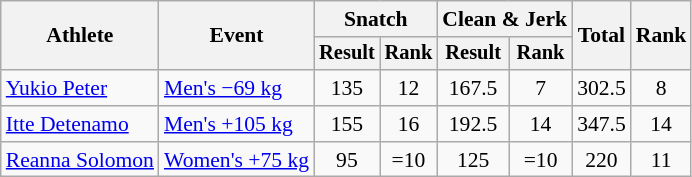<table class="wikitable" style="font-size:90%">
<tr>
<th rowspan="2">Athlete</th>
<th rowspan="2">Event</th>
<th colspan="2">Snatch</th>
<th colspan="2">Clean & Jerk</th>
<th rowspan="2">Total</th>
<th rowspan="2">Rank</th>
</tr>
<tr style="font-size:95%">
<th>Result</th>
<th>Rank</th>
<th>Result</th>
<th>Rank</th>
</tr>
<tr align=center>
<td align=left><a href='#'>Yukio Peter</a></td>
<td align=left><a href='#'>Men's −69 kg</a></td>
<td>135</td>
<td>12</td>
<td>167.5</td>
<td>7</td>
<td>302.5</td>
<td>8</td>
</tr>
<tr align=center>
<td align=left><a href='#'>Itte Detenamo</a></td>
<td align=left><a href='#'>Men's +105 kg</a></td>
<td>155</td>
<td>16</td>
<td>192.5</td>
<td>14</td>
<td>347.5</td>
<td>14</td>
</tr>
<tr align=center>
<td align=left><a href='#'>Reanna Solomon</a></td>
<td align=left><a href='#'>Women's +75 kg</a></td>
<td>95</td>
<td>=10</td>
<td>125</td>
<td>=10</td>
<td>220</td>
<td>11</td>
</tr>
</table>
